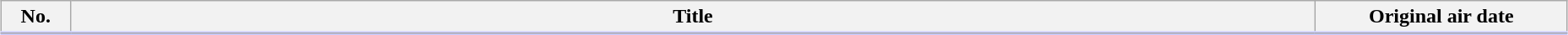<table class="wikitable" style="width:98%; margin:auto; background:#FFF;">
<tr style="border-bottom: 3px solid #CCF;">
<th style="width:3em;">No.</th>
<th>Title</th>
<th style="width:12em;">Original air date</th>
</tr>
<tr>
</tr>
</table>
